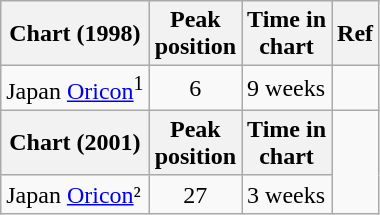<table class="wikitable">
<tr>
<th>Chart (1998)</th>
<th>Peak<br>position</th>
<th>Time in<br>chart</th>
<th>Ref</th>
</tr>
<tr>
<td>Japan <a href='#'>Oricon</a><sup>1</sup></td>
<td align="center">6</td>
<td>9 weeks</td>
<td></td>
</tr>
<tr>
<th>Chart (2001)</th>
<th>Peak<br>position</th>
<th>Time in<br>chart</th>
</tr>
<tr>
<td>Japan <a href='#'>Oricon</a>²</td>
<td align="center">27</td>
<td>3 weeks</td>
</tr>
</table>
